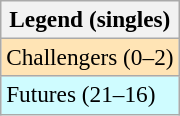<table class=wikitable style=font-size:97%>
<tr>
<th>Legend (singles)</th>
</tr>
<tr bgcolor=moccasin>
<td>Challengers (0–2)</td>
</tr>
<tr bgcolor=cffcff>
<td>Futures (21–16)</td>
</tr>
</table>
